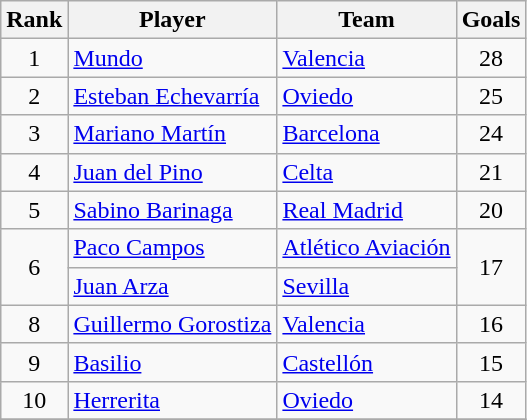<table class="wikitable">
<tr>
<th>Rank</th>
<th>Player</th>
<th>Team</th>
<th>Goals</th>
</tr>
<tr>
<td align=center>1</td>
<td> <a href='#'>Mundo</a></td>
<td><a href='#'>Valencia</a></td>
<td align=center>28</td>
</tr>
<tr>
<td align=center>2</td>
<td> <a href='#'>Esteban Echevarría</a></td>
<td><a href='#'>Oviedo</a></td>
<td align=center>25</td>
</tr>
<tr>
<td align=center>3</td>
<td> <a href='#'>Mariano Martín</a></td>
<td><a href='#'>Barcelona</a></td>
<td align=center>24</td>
</tr>
<tr>
<td align=center>4</td>
<td> <a href='#'>Juan del Pino</a></td>
<td><a href='#'>Celta</a></td>
<td align=center>21</td>
</tr>
<tr>
<td align=center>5</td>
<td> <a href='#'>Sabino Barinaga</a></td>
<td><a href='#'>Real Madrid</a></td>
<td align=center>20</td>
</tr>
<tr>
<td align=center rowspan=2>6</td>
<td> <a href='#'>Paco Campos</a></td>
<td><a href='#'>Atlético Aviación</a></td>
<td align=center rowspan=2>17</td>
</tr>
<tr>
<td> <a href='#'>Juan Arza</a></td>
<td><a href='#'>Sevilla</a></td>
</tr>
<tr>
<td align=center>8</td>
<td> <a href='#'>Guillermo Gorostiza</a></td>
<td><a href='#'>Valencia</a></td>
<td align=center>16</td>
</tr>
<tr>
<td align=center>9</td>
<td> <a href='#'>Basilio</a></td>
<td><a href='#'>Castellón</a></td>
<td align=center>15</td>
</tr>
<tr>
<td align=center>10</td>
<td> <a href='#'>Herrerita</a></td>
<td><a href='#'>Oviedo</a></td>
<td align=center>14</td>
</tr>
<tr>
</tr>
</table>
